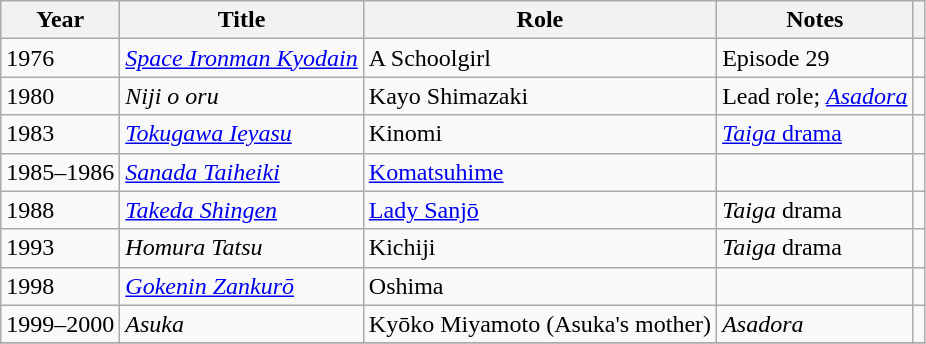<table class="wikitable sortable">
<tr>
<th>Year</th>
<th>Title</th>
<th>Role</th>
<th class = "unsortable">Notes</th>
<th class = "unsortable"></th>
</tr>
<tr>
<td>1976</td>
<td><em><a href='#'>Space Ironman Kyodain</a></em></td>
<td>A Schoolgirl</td>
<td>Episode 29</td>
<td></td>
</tr>
<tr>
<td>1980</td>
<td><em>Niji o oru</em></td>
<td>Kayo Shimazaki</td>
<td>Lead role; <em><a href='#'>Asadora</a></em></td>
<td></td>
</tr>
<tr>
<td>1983</td>
<td><em><a href='#'>Tokugawa Ieyasu</a></em></td>
<td>Kinomi</td>
<td><a href='#'><em>Taiga</em> drama</a></td>
<td></td>
</tr>
<tr>
<td>1985–1986</td>
<td><em><a href='#'>Sanada Taiheiki</a></em></td>
<td><a href='#'>Komatsuhime</a></td>
<td></td>
<td></td>
</tr>
<tr>
<td>1988</td>
<td><em><a href='#'>Takeda Shingen</a></em></td>
<td><a href='#'>Lady Sanjō</a></td>
<td><em>Taiga</em> drama</td>
<td></td>
</tr>
<tr>
<td>1993</td>
<td><em>Homura Tatsu</em></td>
<td>Kichiji</td>
<td><em>Taiga</em> drama</td>
<td></td>
</tr>
<tr>
<td>1998</td>
<td><em><a href='#'>Gokenin Zankurō</a></em></td>
<td>Oshima</td>
<td></td>
<td></td>
</tr>
<tr>
<td>1999–2000</td>
<td><em>Asuka</em></td>
<td>Kyōko Miyamoto (Asuka's mother)</td>
<td><em>Asadora</em></td>
<td></td>
</tr>
<tr>
</tr>
</table>
